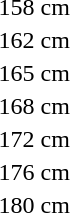<table>
<tr>
<td>158 cm</td>
<td></td>
<td></td>
<td></td>
</tr>
<tr>
<td>162 cm</td>
<td></td>
<td></td>
<td></td>
</tr>
<tr>
<td>165 cm</td>
<td></td>
<td></td>
<td></td>
</tr>
<tr>
<td>168 cm</td>
<td></td>
<td></td>
<td></td>
</tr>
<tr>
<td>172 cm</td>
<td></td>
<td></td>
<td></td>
</tr>
<tr>
<td>176 cm</td>
<td></td>
<td></td>
<td></td>
</tr>
<tr>
<td>180 cm</td>
<td></td>
<td></td>
<td></td>
</tr>
</table>
